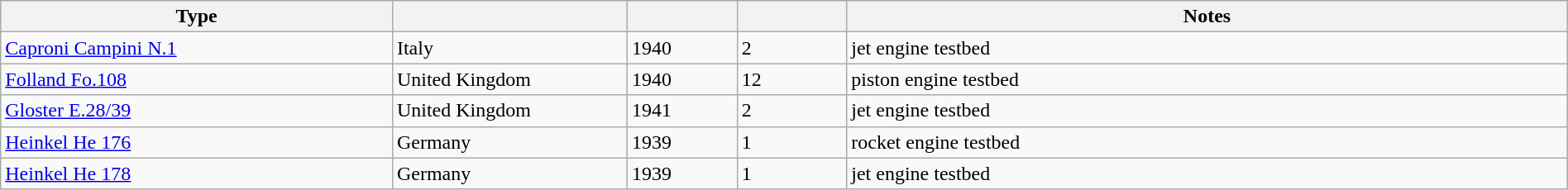<table class="wikitable sortable" border=1 style=width:100%>
<tr>
<th style=width:25%>Type</th>
<th style=width:15%></th>
<th style=width:7%></th>
<th style=width:7%></th>
<th>Notes</th>
</tr>
<tr>
<td><a href='#'>Caproni Campini N.1</a></td>
<td>Italy</td>
<td>1940</td>
<td>2</td>
<td>jet engine testbed</td>
</tr>
<tr>
<td><a href='#'>Folland Fo.108</a></td>
<td>United Kingdom</td>
<td>1940</td>
<td>12</td>
<td>piston engine testbed</td>
</tr>
<tr>
<td><a href='#'>Gloster E.28/39</a></td>
<td>United Kingdom</td>
<td>1941</td>
<td>2</td>
<td>jet engine testbed</td>
</tr>
<tr>
<td><a href='#'>Heinkel He 176</a></td>
<td>Germany</td>
<td>1939</td>
<td>1</td>
<td>rocket engine testbed</td>
</tr>
<tr>
<td><a href='#'>Heinkel He 178</a></td>
<td>Germany</td>
<td>1939</td>
<td>1</td>
<td>jet engine testbed</td>
</tr>
</table>
